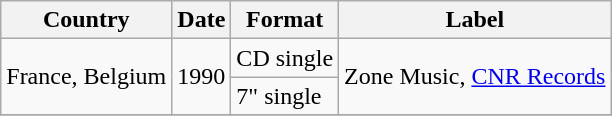<table class=wikitable>
<tr>
<th>Country</th>
<th>Date</th>
<th>Format</th>
<th>Label</th>
</tr>
<tr>
<td rowspan="2">France, Belgium</td>
<td rowspan="2">1990</td>
<td>CD single</td>
<td rowspan="2">Zone Music, <a href='#'>CNR Records</a></td>
</tr>
<tr>
<td>7" single</td>
</tr>
<tr>
</tr>
</table>
